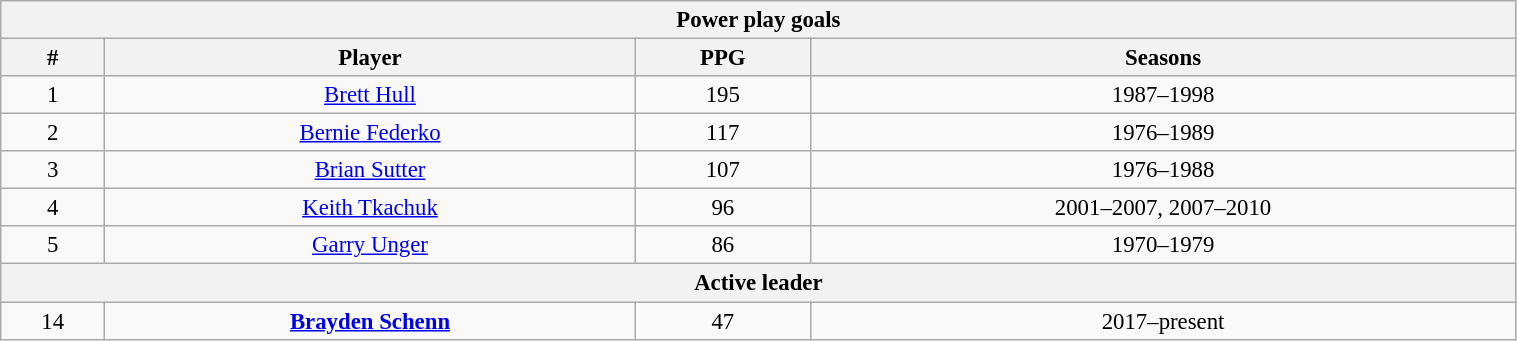<table class="wikitable" style="text-align: center; font-size: 95%" width="80%">
<tr>
<th colspan="4">Power play goals</th>
</tr>
<tr>
<th>#</th>
<th>Player</th>
<th>PPG</th>
<th>Seasons</th>
</tr>
<tr>
<td>1</td>
<td><a href='#'>Brett Hull</a></td>
<td>195</td>
<td>1987–1998</td>
</tr>
<tr>
<td>2</td>
<td><a href='#'>Bernie Federko</a></td>
<td>117</td>
<td>1976–1989</td>
</tr>
<tr>
<td>3</td>
<td><a href='#'>Brian Sutter</a></td>
<td>107</td>
<td>1976–1988</td>
</tr>
<tr>
<td>4</td>
<td><a href='#'>Keith Tkachuk</a></td>
<td>96</td>
<td>2001–2007, 2007–2010</td>
</tr>
<tr>
<td>5</td>
<td><a href='#'>Garry Unger</a></td>
<td>86</td>
<td>1970–1979</td>
</tr>
<tr>
<th colspan="4">Active leader</th>
</tr>
<tr>
<td>14</td>
<td><strong><a href='#'>Brayden Schenn</a></strong></td>
<td>47</td>
<td>2017–present</td>
</tr>
</table>
